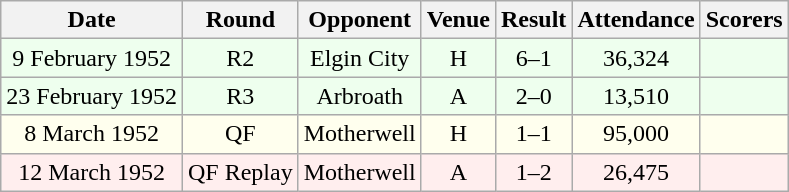<table class="wikitable sortable" style="font-size:100%; text-align:center">
<tr>
<th>Date</th>
<th>Round</th>
<th>Opponent</th>
<th>Venue</th>
<th>Result</th>
<th>Attendance</th>
<th>Scorers</th>
</tr>
<tr bgcolor = "#EEFFEE">
<td>9 February 1952</td>
<td>R2</td>
<td>Elgin City</td>
<td>H</td>
<td>6–1</td>
<td>36,324</td>
<td></td>
</tr>
<tr bgcolor = "#EEFFEE">
<td>23 February 1952</td>
<td>R3</td>
<td>Arbroath</td>
<td>A</td>
<td>2–0</td>
<td>13,510</td>
<td></td>
</tr>
<tr bgcolor = "#FFFFEE">
<td>8 March 1952</td>
<td>QF</td>
<td>Motherwell</td>
<td>H</td>
<td>1–1</td>
<td>95,000</td>
<td></td>
</tr>
<tr bgcolor = "#FFEEEE">
<td>12 March 1952</td>
<td>QF Replay</td>
<td>Motherwell</td>
<td>A</td>
<td>1–2</td>
<td>26,475</td>
<td></td>
</tr>
</table>
